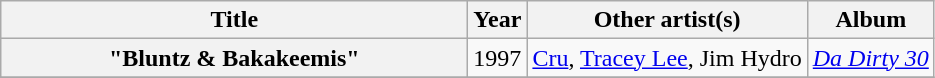<table class="wikitable plainrowheaders" style="text-align:center;">
<tr>
<th scope="col" style="width:19em;">Title</th>
<th scope="col">Year</th>
<th scope="col">Other artist(s)</th>
<th scope="col">Album</th>
</tr>
<tr>
<th scope="row">"Bluntz & Bakakeemis"</th>
<td>1997</td>
<td><a href='#'>Cru</a>, <a href='#'>Tracey Lee</a>, Jim Hydro</td>
<td><em><a href='#'>Da Dirty 30</a></em></td>
</tr>
<tr>
</tr>
</table>
